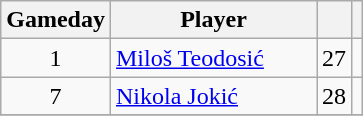<table class="wikitable sortable" style="text-align: center;">
<tr>
<th>Gameday</th>
<th style="width:130px;">Player</th>
<th><a href='#'></a></th>
<th></th>
</tr>
<tr>
<td>1</td>
<td align="left"><a href='#'>Miloš Teodosić</a></td>
<td>27</td>
<td></td>
</tr>
<tr>
<td>7</td>
<td align="left"><a href='#'>Nikola Jokić</a></td>
<td>28</td>
<td></td>
</tr>
<tr>
</tr>
</table>
